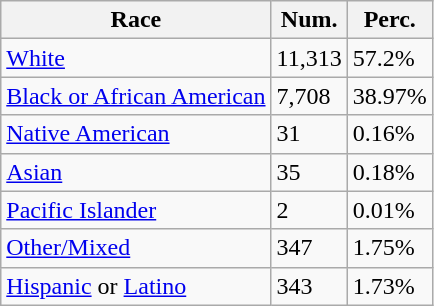<table class="wikitable">
<tr>
<th>Race</th>
<th>Num.</th>
<th>Perc.</th>
</tr>
<tr>
<td><a href='#'>White</a></td>
<td>11,313</td>
<td>57.2%</td>
</tr>
<tr>
<td><a href='#'>Black or African American</a></td>
<td>7,708</td>
<td>38.97%</td>
</tr>
<tr>
<td><a href='#'>Native American</a></td>
<td>31</td>
<td>0.16%</td>
</tr>
<tr>
<td><a href='#'>Asian</a></td>
<td>35</td>
<td>0.18%</td>
</tr>
<tr>
<td><a href='#'>Pacific Islander</a></td>
<td>2</td>
<td>0.01%</td>
</tr>
<tr>
<td><a href='#'>Other/Mixed</a></td>
<td>347</td>
<td>1.75%</td>
</tr>
<tr>
<td><a href='#'>Hispanic</a> or <a href='#'>Latino</a></td>
<td>343</td>
<td>1.73%</td>
</tr>
</table>
